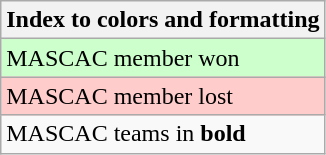<table class="wikitable">
<tr>
<th>Index to colors and formatting</th>
</tr>
<tr style="background:#cfc;">
<td>MASCAC member won</td>
</tr>
<tr style="background:#fcc;">
<td>MASCAC member lost</td>
</tr>
<tr>
<td>MASCAC teams in <strong>bold</strong></td>
</tr>
</table>
